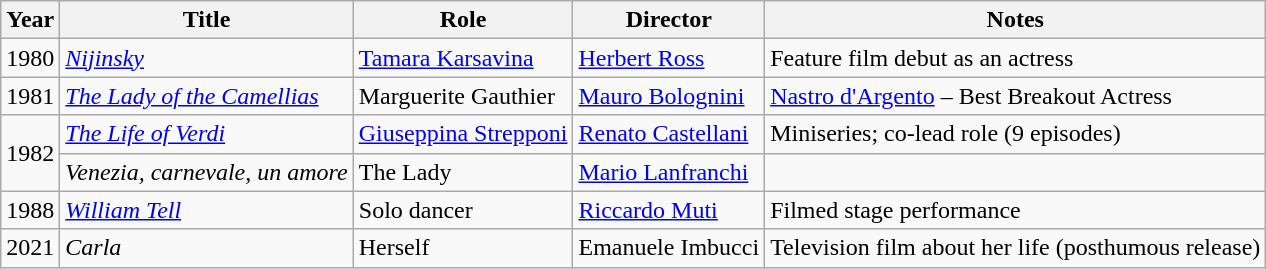<table class="wikitable">
<tr>
<th>Year</th>
<th>Title</th>
<th>Role</th>
<th>Director</th>
<th>Notes</th>
</tr>
<tr>
<td>1980</td>
<td><em><a href='#'>Nijinsky</a></em></td>
<td><a href='#'>Tamara Karsavina</a></td>
<td><a href='#'>Herbert Ross</a></td>
<td>Feature film debut as an actress</td>
</tr>
<tr>
<td>1981</td>
<td><em><a href='#'>The Lady of the Camellias</a></em></td>
<td>Marguerite Gauthier</td>
<td><a href='#'>Mauro Bolognini</a></td>
<td><a href='#'>Nastro d'Argento</a> – Best Breakout Actress</td>
</tr>
<tr>
<td rowspan="2">1982</td>
<td><em><a href='#'>The Life of Verdi</a></em></td>
<td><a href='#'>Giuseppina Strepponi</a></td>
<td><a href='#'>Renato Castellani</a></td>
<td>Miniseries; co-lead role (9 episodes)</td>
</tr>
<tr>
<td><em>Venezia, carnevale, un amore</em></td>
<td>The Lady</td>
<td><a href='#'>Mario Lanfranchi</a></td>
<td></td>
</tr>
<tr>
<td>1988</td>
<td><em><a href='#'>William Tell</a></em></td>
<td>Solo dancer</td>
<td><a href='#'>Riccardo Muti</a></td>
<td>Filmed stage performance</td>
</tr>
<tr>
<td>2021</td>
<td><em>Carla</em></td>
<td>Herself</td>
<td>Emanuele Imbucci</td>
<td>Television film about her life (posthumous release)</td>
</tr>
</table>
